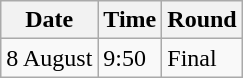<table class="wikitable">
<tr>
<th>Date</th>
<th>Time</th>
<th>Round</th>
</tr>
<tr>
<td>8 August</td>
<td>9:50</td>
<td>Final</td>
</tr>
</table>
